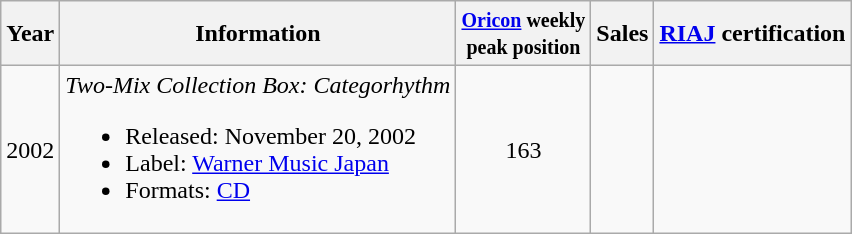<table class="wikitable">
<tr>
<th>Year</th>
<th>Information</th>
<th><small><a href='#'>Oricon</a> weekly<br>peak position</small></th>
<th>Sales</th>
<th><a href='#'>RIAJ</a> certification</th>
</tr>
<tr>
<td>2002</td>
<td><em>Two-Mix Collection Box: Categorhythm</em><br><ul><li>Released: November 20, 2002</li><li>Label: <a href='#'>Warner Music Japan</a></li><li>Formats: <a href='#'>CD</a></li></ul></td>
<td style="text-align:center;">163</td>
<td align="left"></td>
<td align="left"></td>
</tr>
</table>
